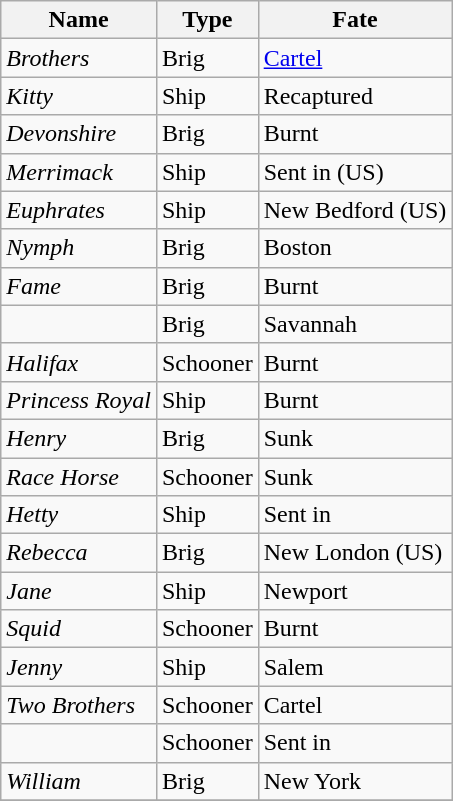<table class="sortable wikitable">
<tr>
<th>Name</th>
<th>Type</th>
<th>Fate</th>
</tr>
<tr>
<td><em>Brothers</em></td>
<td>Brig</td>
<td><a href='#'>Cartel</a></td>
</tr>
<tr>
<td><em>Kitty</em></td>
<td>Ship</td>
<td>Recaptured</td>
</tr>
<tr>
<td><em>Devonshire</em></td>
<td>Brig</td>
<td>Burnt</td>
</tr>
<tr>
<td><em>Merrimack</em></td>
<td>Ship</td>
<td>Sent in (US)</td>
</tr>
<tr>
<td><em>Euphrates</em></td>
<td>Ship</td>
<td>New Bedford (US)</td>
</tr>
<tr>
<td><em>Nymph</em></td>
<td>Brig</td>
<td>Boston</td>
</tr>
<tr>
<td><em>Fame</em></td>
<td>Brig</td>
<td>Burnt</td>
</tr>
<tr>
<td></td>
<td>Brig</td>
<td>Savannah</td>
</tr>
<tr>
<td><em>Halifax</em></td>
<td>Schooner</td>
<td>Burnt</td>
</tr>
<tr>
<td><em>Princess Royal</em></td>
<td>Ship</td>
<td>Burnt</td>
</tr>
<tr>
<td><em>Henry</em></td>
<td>Brig</td>
<td>Sunk</td>
</tr>
<tr>
<td><em>Race Horse</em></td>
<td>Schooner</td>
<td>Sunk</td>
</tr>
<tr>
<td><em>Hetty</em></td>
<td>Ship</td>
<td>Sent in</td>
</tr>
<tr>
<td><em>Rebecca</em></td>
<td>Brig</td>
<td>New London (US)</td>
</tr>
<tr>
<td><em>Jane</em></td>
<td>Ship</td>
<td>Newport</td>
</tr>
<tr>
<td><em>Squid</em></td>
<td>Schooner</td>
<td>Burnt</td>
</tr>
<tr>
<td><em>Jenny</em></td>
<td>Ship</td>
<td>Salem</td>
</tr>
<tr>
<td><em>Two Brothers</em></td>
<td>Schooner</td>
<td>Cartel</td>
</tr>
<tr>
<td></td>
<td>Schooner</td>
<td>Sent in</td>
</tr>
<tr>
<td><em>William</em></td>
<td>Brig</td>
<td>New York</td>
</tr>
<tr>
</tr>
</table>
